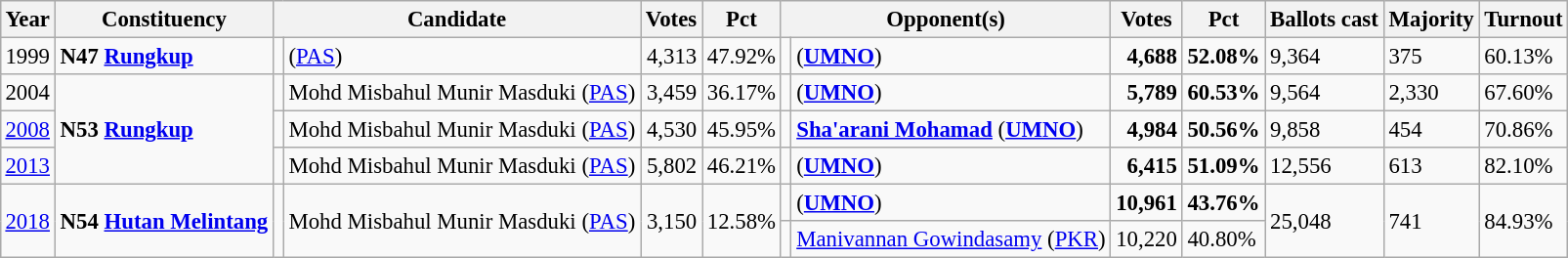<table class="wikitable" style="margin:0.5em ; font-size:95%">
<tr>
<th>Year</th>
<th>Constituency</th>
<th colspan=2>Candidate</th>
<th>Votes</th>
<th>Pct</th>
<th colspan=2>Opponent(s)</th>
<th>Votes</th>
<th>Pct</th>
<th>Ballots cast</th>
<th>Majority</th>
<th>Turnout</th>
</tr>
<tr>
<td>1999</td>
<td><strong>N47 <a href='#'>Rungkup</a></strong></td>
<td></td>
<td> (<a href='#'>PAS</a>)</td>
<td align=right>4,313</td>
<td>47.92%</td>
<td></td>
<td> (<a href='#'><strong>UMNO</strong></a>)</td>
<td align="right"><strong>4,688</strong></td>
<td><strong>52.08%</strong></td>
<td>9,364</td>
<td>375</td>
<td>60.13%</td>
</tr>
<tr>
<td>2004</td>
<td rowspan=3><strong>N53 <a href='#'>Rungkup</a></strong></td>
<td></td>
<td>Mohd Misbahul Munir Masduki (<a href='#'>PAS</a>)</td>
<td align=right>3,459</td>
<td>36.17%</td>
<td></td>
<td> (<a href='#'><strong>UMNO</strong></a>)</td>
<td align="right"><strong>5,789</strong></td>
<td><strong>60.53%</strong></td>
<td>9,564</td>
<td>2,330</td>
<td>67.60%</td>
</tr>
<tr>
<td><a href='#'>2008</a></td>
<td></td>
<td>Mohd Misbahul Munir Masduki (<a href='#'>PAS</a>)</td>
<td align=right>4,530</td>
<td>45.95%</td>
<td></td>
<td><strong><a href='#'>Sha'arani Mohamad</a></strong> (<a href='#'><strong>UMNO</strong></a>)</td>
<td align="right"><strong>4,984</strong></td>
<td><strong>50.56%</strong></td>
<td>9,858</td>
<td>454</td>
<td>70.86%</td>
</tr>
<tr>
<td><a href='#'>2013</a></td>
<td></td>
<td>Mohd Misbahul Munir Masduki (<a href='#'>PAS</a>)</td>
<td align=right>5,802</td>
<td>46.21%</td>
<td></td>
<td> (<a href='#'><strong>UMNO</strong></a>)</td>
<td align=right><strong>6,415</strong></td>
<td><strong>51.09%</strong></td>
<td>12,556</td>
<td>613</td>
<td>82.10%</td>
</tr>
<tr>
<td rowspan=2><a href='#'>2018</a></td>
<td rowspan=2><strong>N54 <a href='#'>Hutan Melintang</a></strong></td>
<td rowspan=2 ></td>
<td rowspan=2>Mohd Misbahul Munir Masduki (<a href='#'>PAS</a>)</td>
<td rowspan=2 align=right>3,150</td>
<td rowspan=2>12.58%</td>
<td></td>
<td> (<a href='#'><strong>UMNO</strong></a>)</td>
<td align=right><strong>10,961</strong></td>
<td><strong>43.76%</strong></td>
<td rowspan=2>25,048</td>
<td rowspan=2>741</td>
<td rowspan=2>84.93%</td>
</tr>
<tr>
<td></td>
<td><a href='#'>Manivannan Gowindasamy</a> (<a href='#'>PKR</a>)</td>
<td align=right>10,220</td>
<td>40.80%</td>
</tr>
</table>
